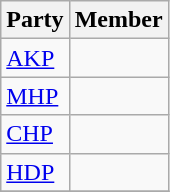<table class="wikitable">
<tr>
<th>Party</th>
<th colspan="2">Member</th>
</tr>
<tr>
<td><a href='#'>AKP</a></td>
<td></td>
</tr>
<tr>
<td><a href='#'>MHP</a></td>
<td></td>
</tr>
<tr>
<td><a href='#'>CHP</a></td>
<td></td>
</tr>
<tr>
<td><a href='#'>HDP</a></td>
<td></td>
</tr>
<tr>
</tr>
</table>
